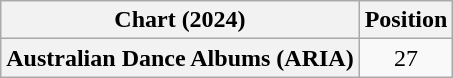<table class="wikitable plainrowheaders" style="text-align:center">
<tr>
<th scope="col">Chart (2024)</th>
<th scope="col">Position</th>
</tr>
<tr>
<th scope="row">Australian Dance Albums (ARIA)</th>
<td>27</td>
</tr>
</table>
